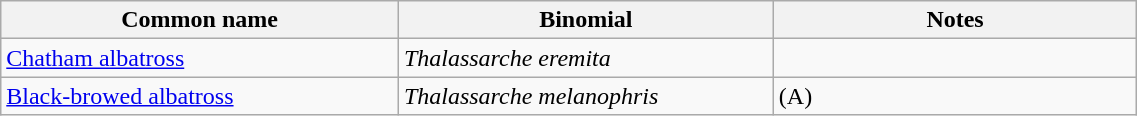<table width=60% class="wikitable">
<tr>
<th width=35%>Common name</th>
<th width=33%>Binomial</th>
<th width=32%>Notes</th>
</tr>
<tr>
<td><a href='#'>Chatham albatross</a></td>
<td><em>Thalassarche eremita</em></td>
<td></td>
</tr>
<tr>
<td><a href='#'>Black-browed albatross</a></td>
<td><em>Thalassarche melanophris</em></td>
<td>(A)</td>
</tr>
</table>
